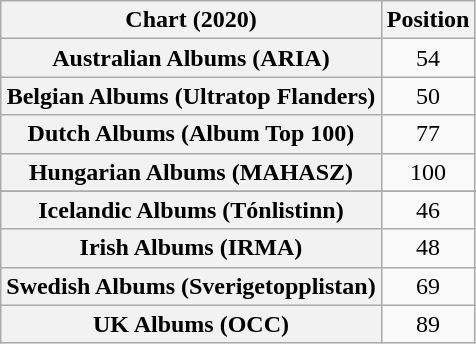<table class="wikitable plainrowheaders sortable" style="text-align:center">
<tr>
<th scope="col">Chart (2020)</th>
<th scope="col">Position</th>
</tr>
<tr>
<th scope="row">Australian Albums (ARIA)</th>
<td>54</td>
</tr>
<tr>
<th scope="row">Belgian Albums (Ultratop Flanders)</th>
<td>50</td>
</tr>
<tr>
<th scope="row">Dutch Albums (Album Top 100)</th>
<td>77</td>
</tr>
<tr>
<th scope="row">Hungarian Albums (MAHASZ)</th>
<td>100</td>
</tr>
<tr>
</tr>
<tr>
<th scope="row">Icelandic Albums (Tónlistinn)</th>
<td>46</td>
</tr>
<tr>
<th scope="row">Irish Albums (IRMA)</th>
<td>48</td>
</tr>
<tr>
<th scope="row">Swedish Albums (Sverigetopplistan)</th>
<td>69</td>
</tr>
<tr>
<th scope="row">UK Albums (OCC)</th>
<td>89</td>
</tr>
</table>
